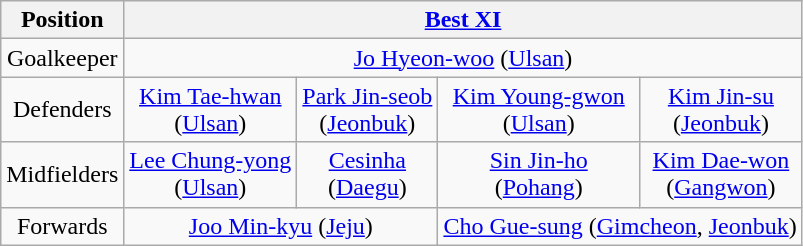<table class="wikitable" style="text-align:center;">
<tr>
<th>Position</th>
<th colspan=4><a href='#'>Best XI</a></th>
</tr>
<tr>
<td align=center>Goalkeeper</td>
<td colspan=4> <a href='#'>Jo Hyeon-woo</a> (<a href='#'>Ulsan</a>)</td>
</tr>
<tr>
<td align=center>Defenders</td>
<td> <a href='#'>Kim Tae-hwan</a><br> (<a href='#'>Ulsan</a>)</td>
<td> <a href='#'>Park Jin-seob</a><br> (<a href='#'>Jeonbuk</a>)</td>
<td> <a href='#'>Kim Young-gwon</a><br> (<a href='#'>Ulsan</a>)</td>
<td> <a href='#'>Kim Jin-su</a><br> (<a href='#'>Jeonbuk</a>)</td>
</tr>
<tr>
<td align=center>Midfielders</td>
<td> <a href='#'>Lee Chung-yong</a><br> (<a href='#'>Ulsan</a>)</td>
<td> <a href='#'>Cesinha</a><br> (<a href='#'>Daegu</a>)</td>
<td> <a href='#'>Sin Jin-ho</a><br> (<a href='#'>Pohang</a>)</td>
<td> <a href='#'>Kim Dae-won</a><br> (<a href='#'>Gangwon</a>)</td>
</tr>
<tr>
<td align=center>Forwards</td>
<td colspan=2> <a href='#'>Joo Min-kyu</a> (<a href='#'>Jeju</a>)</td>
<td colspan=2> <a href='#'>Cho Gue-sung</a> (<a href='#'>Gimcheon</a>, <a href='#'>Jeonbuk</a>)</td>
</tr>
</table>
